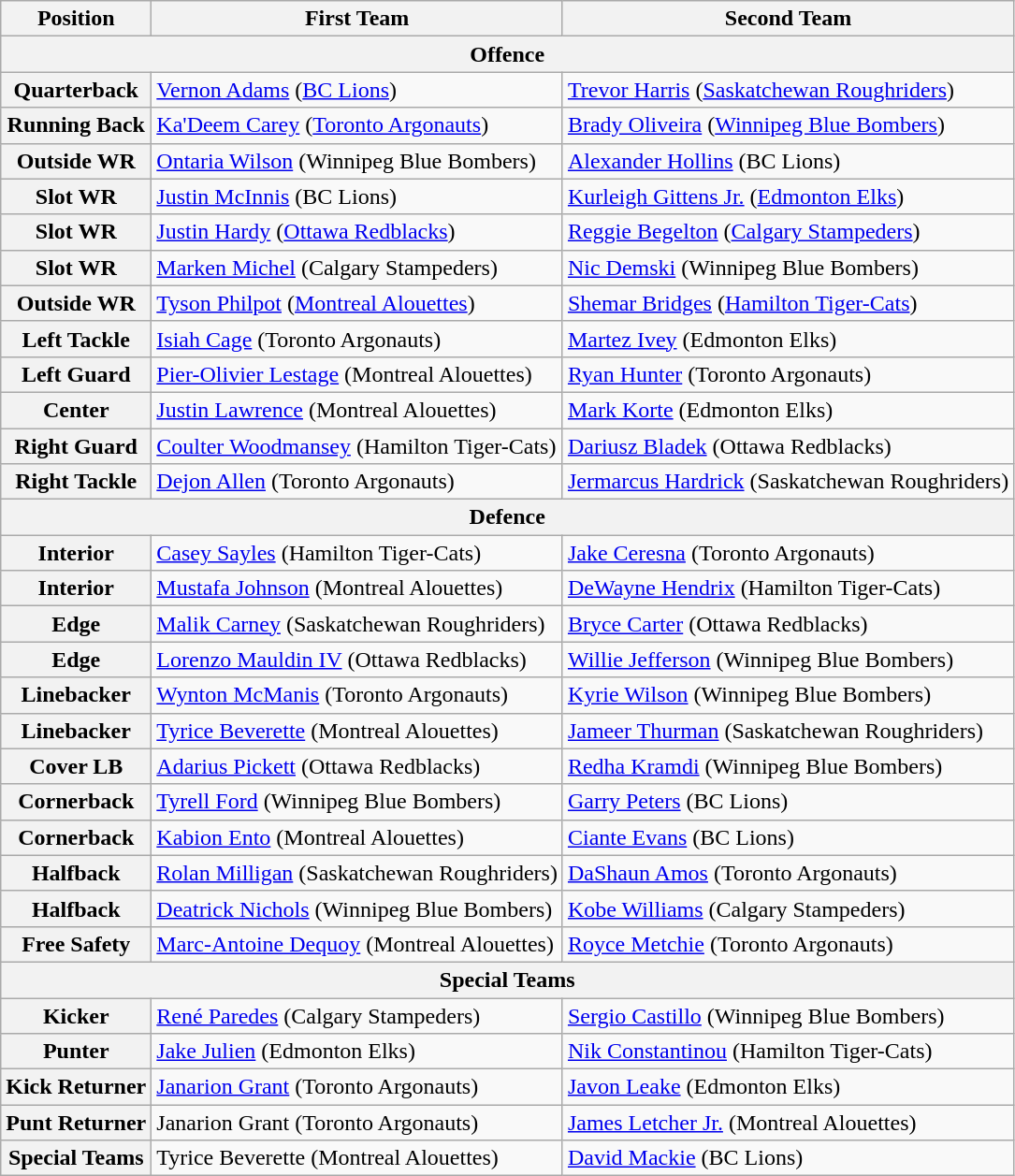<table class="wikitable collapsible collapsed">
<tr>
<th>Position</th>
<th>First Team</th>
<th>Second Team</th>
</tr>
<tr>
<th colspan="3" align="center">Offence</th>
</tr>
<tr>
<th>Quarterback</th>
<td><a href='#'>Vernon Adams</a> (<a href='#'>BC Lions</a>)</td>
<td><a href='#'>Trevor Harris</a> (<a href='#'>Saskatchewan Roughriders</a>)</td>
</tr>
<tr>
<th>Running Back</th>
<td><a href='#'>Ka'Deem Carey</a> (<a href='#'>Toronto Argonauts</a>)</td>
<td><a href='#'>Brady Oliveira</a> (<a href='#'>Winnipeg Blue Bombers</a>)</td>
</tr>
<tr>
<th>Outside WR</th>
<td><a href='#'>Ontaria Wilson</a> (Winnipeg Blue Bombers)</td>
<td><a href='#'>Alexander Hollins</a> (BC Lions)</td>
</tr>
<tr>
<th>Slot WR</th>
<td><a href='#'>Justin McInnis</a> (BC Lions)</td>
<td><a href='#'>Kurleigh Gittens Jr.</a> (<a href='#'>Edmonton Elks</a>)</td>
</tr>
<tr>
<th>Slot WR</th>
<td><a href='#'>Justin Hardy</a> (<a href='#'>Ottawa Redblacks</a>)</td>
<td><a href='#'>Reggie Begelton</a> (<a href='#'>Calgary Stampeders</a>)</td>
</tr>
<tr>
<th>Slot WR</th>
<td><a href='#'>Marken Michel</a> (Calgary Stampeders)</td>
<td><a href='#'>Nic Demski</a> (Winnipeg Blue Bombers)</td>
</tr>
<tr>
<th>Outside WR</th>
<td><a href='#'>Tyson Philpot</a> (<a href='#'>Montreal Alouettes</a>)</td>
<td><a href='#'>Shemar Bridges</a> (<a href='#'>Hamilton Tiger-Cats</a>)</td>
</tr>
<tr>
<th>Left Tackle</th>
<td><a href='#'>Isiah Cage</a> (Toronto Argonauts)</td>
<td><a href='#'>Martez Ivey</a> (Edmonton Elks)</td>
</tr>
<tr>
<th>Left Guard</th>
<td><a href='#'>Pier-Olivier Lestage</a> (Montreal Alouettes)</td>
<td><a href='#'>Ryan Hunter</a> (Toronto Argonauts)</td>
</tr>
<tr>
<th>Center</th>
<td><a href='#'>Justin Lawrence</a> (Montreal Alouettes)</td>
<td><a href='#'>Mark Korte</a> (Edmonton Elks)</td>
</tr>
<tr>
<th>Right Guard</th>
<td><a href='#'>Coulter Woodmansey</a> (Hamilton Tiger-Cats)</td>
<td><a href='#'>Dariusz Bladek</a> (Ottawa Redblacks)</td>
</tr>
<tr>
<th>Right Tackle</th>
<td><a href='#'>Dejon Allen</a> (Toronto Argonauts)</td>
<td><a href='#'>Jermarcus Hardrick</a> (Saskatchewan Roughriders)</td>
</tr>
<tr>
<th colspan="3" align="center">Defence</th>
</tr>
<tr>
<th>Interior</th>
<td><a href='#'>Casey Sayles</a> (Hamilton Tiger-Cats)</td>
<td><a href='#'>Jake Ceresna</a> (Toronto Argonauts)</td>
</tr>
<tr>
<th>Interior</th>
<td><a href='#'>Mustafa Johnson</a> (Montreal Alouettes)</td>
<td><a href='#'>DeWayne Hendrix</a> (Hamilton Tiger-Cats)</td>
</tr>
<tr>
<th>Edge</th>
<td><a href='#'>Malik Carney</a> (Saskatchewan Roughriders)</td>
<td><a href='#'>Bryce Carter</a> (Ottawa Redblacks)</td>
</tr>
<tr>
<th>Edge</th>
<td><a href='#'>Lorenzo Mauldin IV</a> (Ottawa Redblacks)</td>
<td><a href='#'>Willie Jefferson</a> (Winnipeg Blue Bombers)</td>
</tr>
<tr>
<th>Linebacker</th>
<td><a href='#'>Wynton McManis</a> (Toronto Argonauts)</td>
<td><a href='#'>Kyrie Wilson</a> (Winnipeg Blue Bombers)</td>
</tr>
<tr>
<th>Linebacker</th>
<td><a href='#'>Tyrice Beverette</a> (Montreal Alouettes)</td>
<td><a href='#'>Jameer Thurman</a> (Saskatchewan Roughriders)</td>
</tr>
<tr>
<th>Cover LB</th>
<td><a href='#'>Adarius Pickett</a> (Ottawa Redblacks)</td>
<td><a href='#'>Redha Kramdi</a> (Winnipeg Blue Bombers)</td>
</tr>
<tr>
<th>Cornerback</th>
<td><a href='#'>Tyrell Ford</a> (Winnipeg Blue Bombers)</td>
<td><a href='#'>Garry Peters</a> (BC Lions)</td>
</tr>
<tr>
<th>Cornerback</th>
<td><a href='#'>Kabion Ento</a> (Montreal Alouettes)</td>
<td><a href='#'>Ciante Evans</a> (BC Lions)</td>
</tr>
<tr>
<th>Halfback</th>
<td><a href='#'>Rolan Milligan</a> (Saskatchewan Roughriders)</td>
<td><a href='#'>DaShaun Amos</a> (Toronto Argonauts)</td>
</tr>
<tr>
<th>Halfback</th>
<td><a href='#'>Deatrick Nichols</a> (Winnipeg Blue Bombers)</td>
<td><a href='#'>Kobe Williams</a> (Calgary Stampeders)</td>
</tr>
<tr>
<th>Free Safety</th>
<td><a href='#'>Marc-Antoine Dequoy</a> (Montreal Alouettes)</td>
<td><a href='#'>Royce Metchie</a> (Toronto Argonauts)</td>
</tr>
<tr>
<th colspan="3" align="center">Special Teams</th>
</tr>
<tr>
<th>Kicker</th>
<td><a href='#'>René Paredes</a> (Calgary Stampeders)</td>
<td><a href='#'>Sergio Castillo</a> (Winnipeg Blue Bombers)</td>
</tr>
<tr>
<th>Punter</th>
<td><a href='#'>Jake Julien</a> (Edmonton Elks)</td>
<td><a href='#'>Nik Constantinou</a> (Hamilton Tiger-Cats)</td>
</tr>
<tr>
<th>Kick Returner</th>
<td><a href='#'>Janarion Grant</a> (Toronto Argonauts)</td>
<td><a href='#'>Javon Leake</a> (Edmonton Elks)</td>
</tr>
<tr>
<th>Punt Returner</th>
<td>Janarion Grant (Toronto Argonauts)</td>
<td><a href='#'>James Letcher Jr.</a> (Montreal Alouettes)</td>
</tr>
<tr>
<th>Special Teams</th>
<td>Tyrice Beverette (Montreal Alouettes)</td>
<td><a href='#'>David Mackie</a> (BC Lions)</td>
</tr>
</table>
